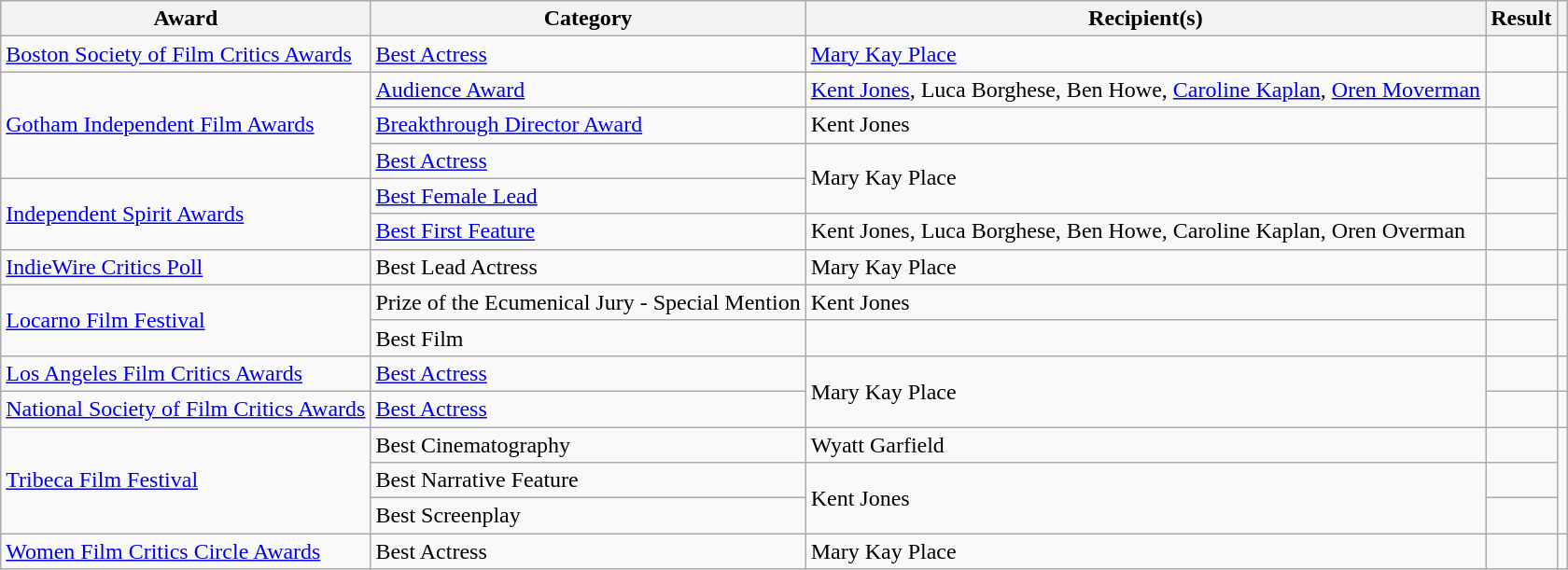<table class="wikitable sortable plainrowheaders">
<tr>
<th scope="col">Award</th>
<th scope="col">Category</th>
<th scope="col">Recipient(s)</th>
<th scope="col">Result</th>
<th scope="col" class="unsortable"></th>
</tr>
<tr>
<td><a href='#'>Boston Society of Film Critics Awards</a></td>
<td><a href='#'>Best Actress</a></td>
<td><a href='#'>Mary Kay Place</a></td>
<td></td>
<td></td>
</tr>
<tr>
<td rowspan="3"><a href='#'>Gotham Independent Film Awards</a></td>
<td><a href='#'>Audience Award</a></td>
<td><a href='#'>Kent Jones</a>, Luca Borghese, Ben Howe, <a href='#'>Caroline Kaplan</a>, <a href='#'>Oren Moverman</a></td>
<td></td>
<td rowspan="3"></td>
</tr>
<tr>
<td><a href='#'>Breakthrough Director Award</a></td>
<td>Kent Jones</td>
<td></td>
</tr>
<tr>
<td><a href='#'>Best Actress</a></td>
<td rowspan="2">Mary Kay Place</td>
<td></td>
</tr>
<tr>
<td rowspan="2"><a href='#'>Independent Spirit Awards</a></td>
<td><a href='#'>Best Female Lead</a></td>
<td></td>
<td rowspan="2"></td>
</tr>
<tr>
<td><a href='#'>Best First Feature</a></td>
<td>Kent Jones, Luca Borghese, Ben Howe, Caroline Kaplan, Oren Overman</td>
<td></td>
</tr>
<tr>
<td><a href='#'>IndieWire Critics Poll</a></td>
<td>Best Lead Actress</td>
<td>Mary Kay Place</td>
<td></td>
<td></td>
</tr>
<tr>
<td rowspan="2"><a href='#'>Locarno Film Festival</a></td>
<td>Prize of the Ecumenical Jury - Special Mention</td>
<td>Kent Jones</td>
<td></td>
<td rowspan="2"></td>
</tr>
<tr>
<td>Best Film</td>
<td></td>
<td></td>
</tr>
<tr>
<td><a href='#'>Los Angeles Film Critics Awards</a></td>
<td><a href='#'>Best Actress</a></td>
<td rowspan="2">Mary Kay Place</td>
<td></td>
<td></td>
</tr>
<tr>
<td><a href='#'>National Society of Film Critics Awards</a></td>
<td><a href='#'>Best Actress</a></td>
<td></td>
<td></td>
</tr>
<tr>
<td rowspan="3"><a href='#'>Tribeca Film Festival</a></td>
<td>Best Cinematography</td>
<td>Wyatt Garfield</td>
<td></td>
<td rowspan="3"></td>
</tr>
<tr>
<td>Best Narrative Feature</td>
<td rowspan="2">Kent Jones</td>
<td></td>
</tr>
<tr>
<td>Best Screenplay</td>
<td></td>
</tr>
<tr>
<td><a href='#'>Women Film Critics Circle Awards</a></td>
<td>Best Actress</td>
<td>Mary Kay Place</td>
<td></td>
<td></td>
</tr>
</table>
